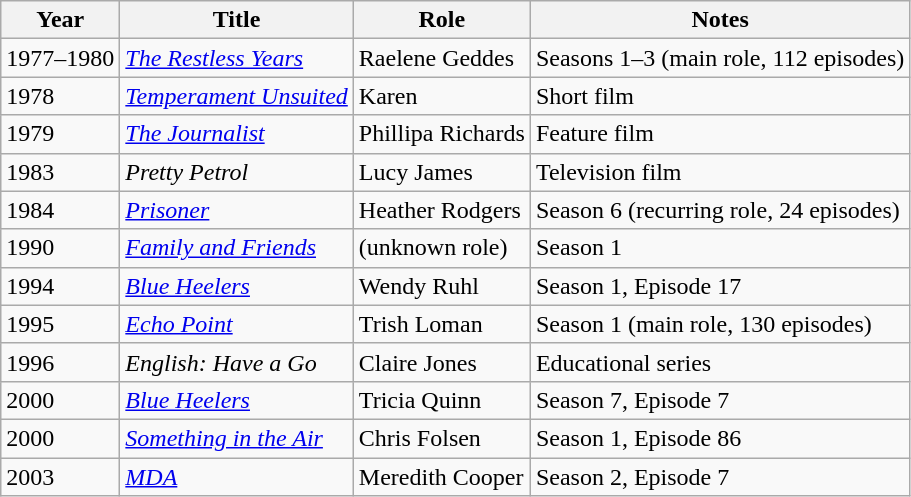<table class="wikitable sortable">
<tr>
<th>Year</th>
<th>Title</th>
<th>Role</th>
<th>Notes</th>
</tr>
<tr>
<td>1977–1980</td>
<td><em><a href='#'>The Restless Years</a></em></td>
<td>Raelene Geddes</td>
<td>Seasons 1–3 (main role, 112 episodes)</td>
</tr>
<tr>
<td>1978</td>
<td><em><a href='#'>Temperament Unsuited</a></em></td>
<td>Karen</td>
<td>Short film</td>
</tr>
<tr>
<td>1979</td>
<td><em><a href='#'>The Journalist</a></em></td>
<td>Phillipa Richards</td>
<td>Feature film</td>
</tr>
<tr>
<td>1983</td>
<td><em>Pretty Petrol</em></td>
<td>Lucy James</td>
<td>Television film</td>
</tr>
<tr>
<td>1984</td>
<td><em><a href='#'>Prisoner</a></em></td>
<td>Heather Rodgers</td>
<td>Season 6 (recurring role, 24 episodes)</td>
</tr>
<tr>
<td>1990</td>
<td><em><a href='#'>Family and Friends</a></em></td>
<td>(unknown role)</td>
<td>Season 1</td>
</tr>
<tr>
<td>1994</td>
<td><em><a href='#'>Blue Heelers</a></em></td>
<td>Wendy Ruhl</td>
<td>Season 1, Episode 17</td>
</tr>
<tr>
<td>1995</td>
<td><em><a href='#'>Echo Point</a></em></td>
<td>Trish Loman</td>
<td>Season 1 (main role, 130 episodes)</td>
</tr>
<tr>
<td>1996</td>
<td><em>English: Have a Go</em></td>
<td>Claire Jones</td>
<td>Educational series</td>
</tr>
<tr>
<td>2000</td>
<td><em><a href='#'>Blue Heelers</a></em></td>
<td>Tricia Quinn</td>
<td>Season 7, Episode 7</td>
</tr>
<tr>
<td>2000</td>
<td><em><a href='#'>Something in the Air</a></em></td>
<td>Chris Folsen</td>
<td>Season 1, Episode 86</td>
</tr>
<tr>
<td>2003</td>
<td><em><a href='#'>MDA</a></em></td>
<td>Meredith Cooper</td>
<td>Season 2, Episode 7</td>
</tr>
</table>
